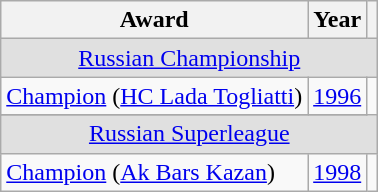<table class="wikitable">
<tr>
<th>Award</th>
<th>Year</th>
<th></th>
</tr>
<tr ALIGN="center" bgcolor="#e0e0e0">
<td colspan="3"><a href='#'>Russian Championship</a></td>
</tr>
<tr>
<td><a href='#'>Champion</a> (<a href='#'>HC Lada Togliatti</a>)</td>
<td><a href='#'>1996</a></td>
</tr>
<tr>
</tr>
<tr ALIGN="center" bgcolor="#e0e0e0">
<td colspan="3"><a href='#'>Russian Superleague</a></td>
</tr>
<tr>
<td><a href='#'>Champion</a> (<a href='#'>Ak Bars Kazan</a>)</td>
<td><a href='#'>1998</a></td>
</tr>
</table>
